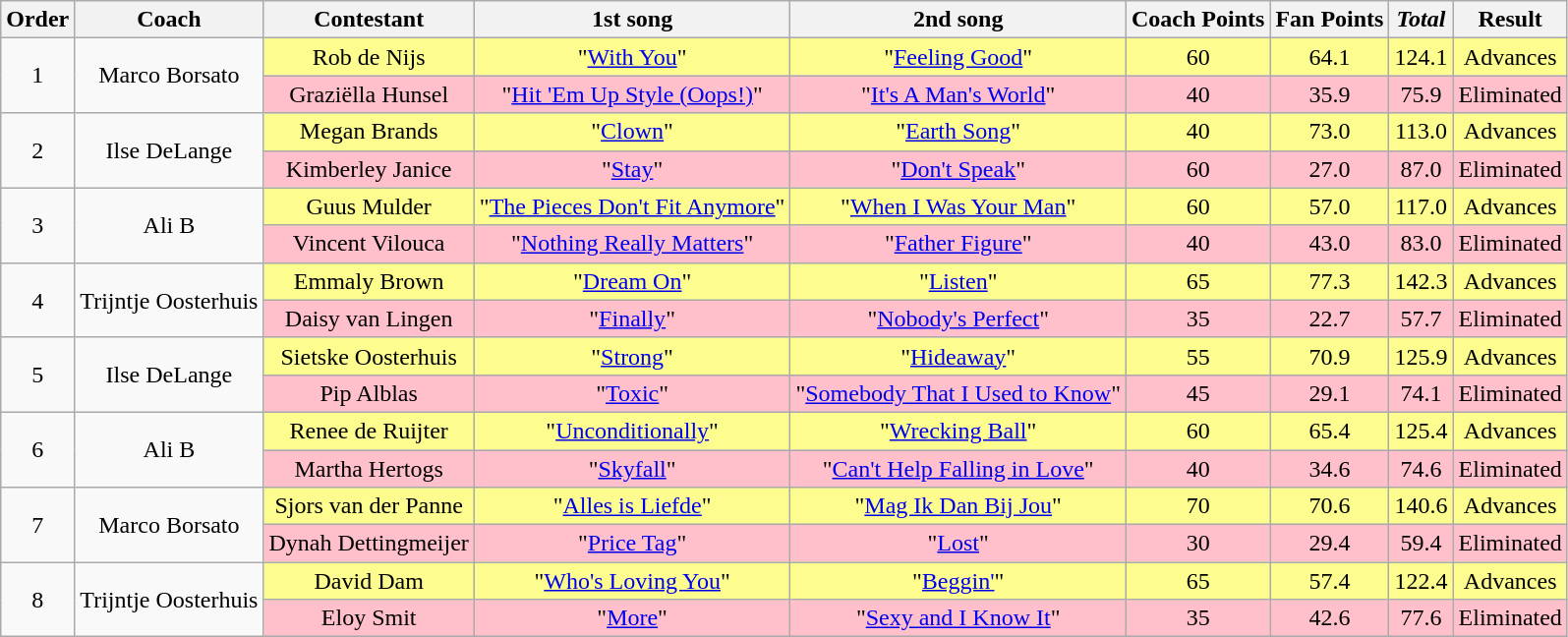<table class="wikitable" style="text-align: center; width: auto;">
<tr>
<th>Order</th>
<th>Coach</th>
<th>Contestant</th>
<th>1st song</th>
<th>2nd song</th>
<th>Coach Points</th>
<th>Fan Points</th>
<th><em>Total</em></th>
<th>Result</th>
</tr>
<tr>
<td rowspan="2">1</td>
<td rowspan="2">Marco Borsato</td>
<td style="background:#fdfc8f;">Rob de Nijs</td>
<td style="background:#fdfc8f;">"<a href='#'>With You</a>"</td>
<td style="background:#fdfc8f;">"<a href='#'>Feeling Good</a>"</td>
<td style="background:#fdfc8f;">60</td>
<td style="background:#fdfc8f;">64.1</td>
<td style="background:#fdfc8f;">124.1</td>
<td style="background:#fdfc8f;">Advances</td>
</tr>
<tr>
<td style="background:pink;">Graziëlla Hunsel</td>
<td style="background:pink;">"<a href='#'>Hit 'Em Up Style (Oops!)</a>"</td>
<td style="background:pink;">"<a href='#'>It's A Man's World</a>"</td>
<td style="background:pink;">40</td>
<td style="background:pink;">35.9</td>
<td style="background:pink;">75.9</td>
<td style="background:pink;">Eliminated</td>
</tr>
<tr>
<td rowspan="2">2</td>
<td rowspan="2">Ilse DeLange</td>
<td style="background:#fdfc8f;">Megan Brands</td>
<td style="background:#fdfc8f;">"<a href='#'>Clown</a>"</td>
<td style="background:#fdfc8f;">"<a href='#'>Earth Song</a>"</td>
<td style="background:#fdfc8f;">40</td>
<td style="background:#fdfc8f;">73.0</td>
<td style="background:#fdfc8f;">113.0</td>
<td style="background:#fdfc8f;">Advances</td>
</tr>
<tr>
<td style="background:pink;">Kimberley Janice</td>
<td style="background:pink;">"<a href='#'>Stay</a>"</td>
<td style="background:pink;">"<a href='#'>Don't Speak</a>"</td>
<td style="background:pink;">60</td>
<td style="background:pink;">27.0</td>
<td style="background:pink;">87.0</td>
<td style="background:pink;">Eliminated</td>
</tr>
<tr>
<td rowspan="2">3</td>
<td rowspan="2">Ali B</td>
<td style="background:#fdfc8f;">Guus Mulder</td>
<td style="background:#fdfc8f;">"<a href='#'>The Pieces Don't Fit Anymore</a>"</td>
<td style="background:#fdfc8f;">"<a href='#'>When I Was Your Man</a>"</td>
<td style="background:#fdfc8f;">60</td>
<td style="background:#fdfc8f;">57.0</td>
<td style="background:#fdfc8f;">117.0</td>
<td style="background:#fdfc8f;">Advances</td>
</tr>
<tr>
<td style="background:pink;">Vincent Vilouca</td>
<td style="background:pink;">"<a href='#'>Nothing Really Matters</a>"</td>
<td style="background:pink;">"<a href='#'>Father Figure</a>"</td>
<td style="background:pink;">40</td>
<td style="background:pink;">43.0</td>
<td style="background:pink;">83.0</td>
<td style="background:pink;">Eliminated</td>
</tr>
<tr>
<td rowspan="2">4</td>
<td rowspan="2">Trijntje Oosterhuis</td>
<td style="background:#fdfc8f;">Emmaly Brown</td>
<td style="background:#fdfc8f;">"<a href='#'>Dream On</a>"</td>
<td style="background:#fdfc8f;">"<a href='#'>Listen</a>"</td>
<td style="background:#fdfc8f;">65</td>
<td style="background:#fdfc8f;">77.3</td>
<td style="background:#fdfc8f;">142.3</td>
<td style="background:#fdfc8f;">Advances</td>
</tr>
<tr>
<td style="background:pink;">Daisy van Lingen</td>
<td style="background:pink;">"<a href='#'>Finally</a>"</td>
<td style="background:pink;">"<a href='#'>Nobody's Perfect</a>"</td>
<td style="background:pink;">35</td>
<td style="background:pink;">22.7</td>
<td style="background:pink;">57.7</td>
<td style="background:pink;">Eliminated</td>
</tr>
<tr>
<td rowspan="2">5</td>
<td rowspan="2">Ilse DeLange</td>
<td style="background:#fdfc8f;">Sietske Oosterhuis</td>
<td style="background:#fdfc8f;">"<a href='#'>Strong</a>"</td>
<td style="background:#fdfc8f;">"<a href='#'>Hideaway</a>"</td>
<td style="background:#fdfc8f;">55</td>
<td style="background:#fdfc8f;">70.9</td>
<td style="background:#fdfc8f;">125.9</td>
<td style="background:#fdfc8f;">Advances</td>
</tr>
<tr>
<td style="background:pink;">Pip Alblas</td>
<td style="background:pink;">"<a href='#'>Toxic</a>"</td>
<td style="background:pink;">"<a href='#'>Somebody That I Used to Know</a>"</td>
<td style="background:pink;">45</td>
<td style="background:pink;">29.1</td>
<td style="background:pink;">74.1</td>
<td style="background:pink;">Eliminated</td>
</tr>
<tr>
<td rowspan="2">6</td>
<td rowspan="2">Ali B</td>
<td style="background:#fdfc8f;">Renee de Ruijter</td>
<td style="background:#fdfc8f;">"<a href='#'>Unconditionally</a>"</td>
<td style="background:#fdfc8f;">"<a href='#'>Wrecking Ball</a>"</td>
<td style="background:#fdfc8f;">60</td>
<td style="background:#fdfc8f;">65.4</td>
<td style="background:#fdfc8f;">125.4</td>
<td style="background:#fdfc8f;">Advances</td>
</tr>
<tr>
<td style="background:pink;">Martha Hertogs</td>
<td style="background:pink;">"<a href='#'>Skyfall</a>"</td>
<td style="background:pink;">"<a href='#'>Can't Help Falling in Love</a>"</td>
<td style="background:pink;">40</td>
<td style="background:pink;">34.6</td>
<td style="background:pink;">74.6</td>
<td style="background:pink;">Eliminated</td>
</tr>
<tr>
<td rowspan="2">7</td>
<td rowspan="2">Marco Borsato</td>
<td style="background:#fdfc8f;">Sjors van der Panne</td>
<td style="background:#fdfc8f;">"<a href='#'>Alles is Liefde</a>"</td>
<td style="background:#fdfc8f;">"<a href='#'>Mag Ik Dan Bij Jou</a>"</td>
<td style="background:#fdfc8f;">70</td>
<td style="background:#fdfc8f;">70.6</td>
<td style="background:#fdfc8f;">140.6</td>
<td style="background:#fdfc8f;">Advances</td>
</tr>
<tr>
<td style="background:pink;">Dynah Dettingmeijer</td>
<td style="background:pink;">"<a href='#'>Price Tag</a>"</td>
<td style="background:pink;">"<a href='#'>Lost</a>"</td>
<td style="background:pink;">30</td>
<td style="background:pink;">29.4</td>
<td style="background:pink;">59.4</td>
<td style="background:pink;">Eliminated</td>
</tr>
<tr>
<td rowspan="2">8</td>
<td rowspan="2">Trijntje Oosterhuis</td>
<td style="background:#fdfc8f;">David Dam</td>
<td style="background:#fdfc8f;">"<a href='#'>Who's Loving You</a>"</td>
<td style="background:#fdfc8f;">"<a href='#'>Beggin'</a>"</td>
<td style="background:#fdfc8f;">65</td>
<td style="background:#fdfc8f;">57.4</td>
<td style="background:#fdfc8f;">122.4</td>
<td style="background:#fdfc8f;">Advances</td>
</tr>
<tr>
<td style="background:pink;">Eloy Smit</td>
<td style="background:pink;">"<a href='#'>More</a>"</td>
<td style="background:pink;">"<a href='#'>Sexy and I Know It</a>"</td>
<td style="background:pink;">35</td>
<td style="background:pink;">42.6</td>
<td style="background:pink;">77.6</td>
<td style="background:pink;">Eliminated</td>
</tr>
</table>
